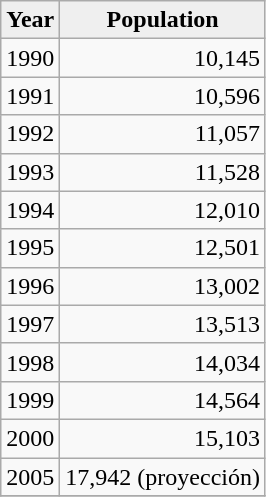<table class="wikitable">
<tr>
<th style="background:#efefef;">Year</th>
<th style="background:#efefef;">Population</th>
</tr>
<tr>
<td>1990</td>
<td align="right">10,145</td>
</tr>
<tr>
<td>1991</td>
<td align="right">10,596</td>
</tr>
<tr>
<td>1992</td>
<td align="right">11,057</td>
</tr>
<tr>
<td>1993</td>
<td align="right">11,528</td>
</tr>
<tr>
<td>1994</td>
<td align="right">12,010</td>
</tr>
<tr>
<td>1995</td>
<td align="right">12,501</td>
</tr>
<tr>
<td>1996</td>
<td align="right">13,002</td>
</tr>
<tr>
<td>1997</td>
<td align="right">13,513</td>
</tr>
<tr>
<td>1998</td>
<td align="right">14,034</td>
</tr>
<tr>
<td>1999</td>
<td align="right">14,564</td>
</tr>
<tr>
<td>2000</td>
<td align="right">15,103</td>
</tr>
<tr>
<td>2005</td>
<td align="right">17,942 (proyección)</td>
</tr>
<tr>
</tr>
</table>
